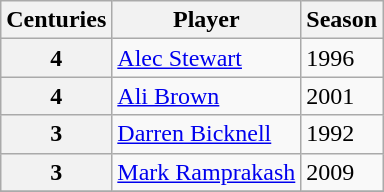<table class="wikitable">
<tr>
<th>Centuries</th>
<th>Player</th>
<th>Season</th>
</tr>
<tr>
<th>4</th>
<td> <a href='#'>Alec Stewart</a></td>
<td>1996</td>
</tr>
<tr>
<th>4</th>
<td> <a href='#'>Ali Brown</a></td>
<td>2001</td>
</tr>
<tr>
<th>3</th>
<td> <a href='#'>Darren Bicknell</a></td>
<td>1992</td>
</tr>
<tr>
<th>3</th>
<td> <a href='#'>Mark Ramprakash</a></td>
<td>2009</td>
</tr>
<tr>
</tr>
</table>
